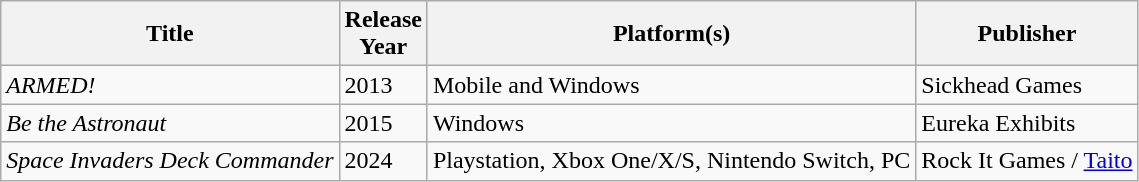<table class="wikitable sortable" border="1">
<tr>
<th>Title</th>
<th>Release<br>Year</th>
<th>Platform(s)</th>
<th>Publisher</th>
</tr>
<tr>
<td><em>ARMED!</em></td>
<td>2013</td>
<td>Mobile and Windows</td>
<td>Sickhead Games</td>
</tr>
<tr>
<td><em>Be the Astronaut</em></td>
<td>2015</td>
<td>Windows</td>
<td>Eureka Exhibits</td>
</tr>
<tr>
<td><em>Space Invaders Deck Commander</em></td>
<td>2024</td>
<td>Playstation, Xbox One/X/S, Nintendo Switch, PC</td>
<td>Rock It Games / <a href='#'>Taito</a></td>
</tr>
</table>
